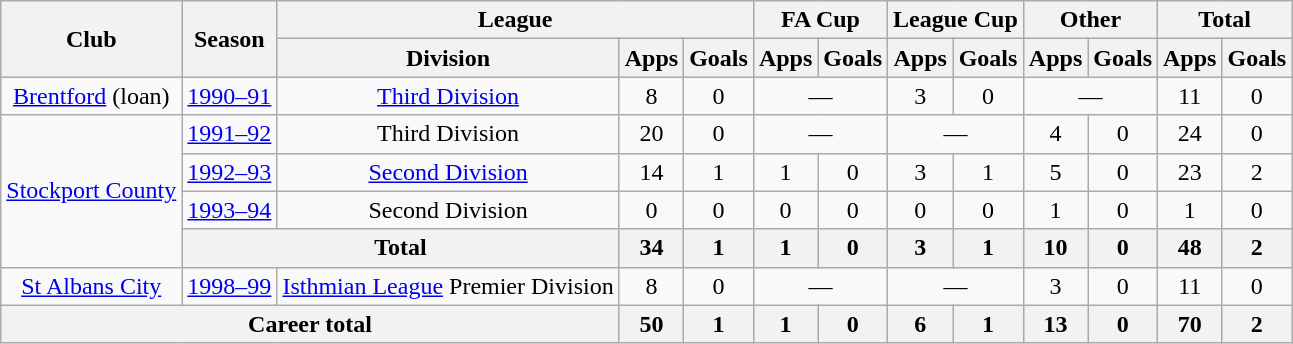<table class="wikitable" style="text-align: center;">
<tr>
<th rowspan="2">Club</th>
<th rowspan="2">Season</th>
<th colspan="3">League</th>
<th colspan="2">FA Cup</th>
<th colspan="2">League Cup</th>
<th colspan="2">Other</th>
<th colspan="2">Total</th>
</tr>
<tr>
<th>Division</th>
<th>Apps</th>
<th>Goals</th>
<th>Apps</th>
<th>Goals</th>
<th>Apps</th>
<th>Goals</th>
<th>Apps</th>
<th>Goals</th>
<th>Apps</th>
<th>Goals</th>
</tr>
<tr>
<td><a href='#'>Brentford</a> (loan)</td>
<td><a href='#'>1990–91</a></td>
<td><a href='#'>Third Division</a></td>
<td>8</td>
<td>0</td>
<td colspan="2">—</td>
<td>3</td>
<td>0</td>
<td colspan="2">—</td>
<td>11</td>
<td>0</td>
</tr>
<tr>
<td rowspan="4"><a href='#'>Stockport County</a></td>
<td><a href='#'>1991–92</a></td>
<td>Third Division</td>
<td>20</td>
<td>0</td>
<td colspan="2">—</td>
<td colspan="2">—</td>
<td>4</td>
<td>0</td>
<td>24</td>
<td>0</td>
</tr>
<tr>
<td><a href='#'>1992–93</a></td>
<td><a href='#'>Second Division</a></td>
<td>14</td>
<td>1</td>
<td>1</td>
<td>0</td>
<td>3</td>
<td>1</td>
<td>5</td>
<td>0</td>
<td>23</td>
<td>2</td>
</tr>
<tr>
<td><a href='#'>1993–94</a></td>
<td>Second Division</td>
<td>0</td>
<td>0</td>
<td>0</td>
<td>0</td>
<td>0</td>
<td>0</td>
<td>1</td>
<td>0</td>
<td>1</td>
<td>0</td>
</tr>
<tr>
<th colspan="2">Total</th>
<th>34</th>
<th>1</th>
<th>1</th>
<th>0</th>
<th>3</th>
<th>1</th>
<th>10</th>
<th>0</th>
<th>48</th>
<th>2</th>
</tr>
<tr>
<td><a href='#'>St Albans City</a></td>
<td><a href='#'>1998–99</a></td>
<td><a href='#'>Isthmian League</a> Premier Division</td>
<td>8</td>
<td>0</td>
<td colspan="2">—</td>
<td colspan="2">—</td>
<td>3</td>
<td>0</td>
<td>11</td>
<td>0</td>
</tr>
<tr>
<th colspan="3">Career total</th>
<th>50</th>
<th>1</th>
<th>1</th>
<th>0</th>
<th>6</th>
<th>1</th>
<th>13</th>
<th>0</th>
<th>70</th>
<th>2</th>
</tr>
</table>
